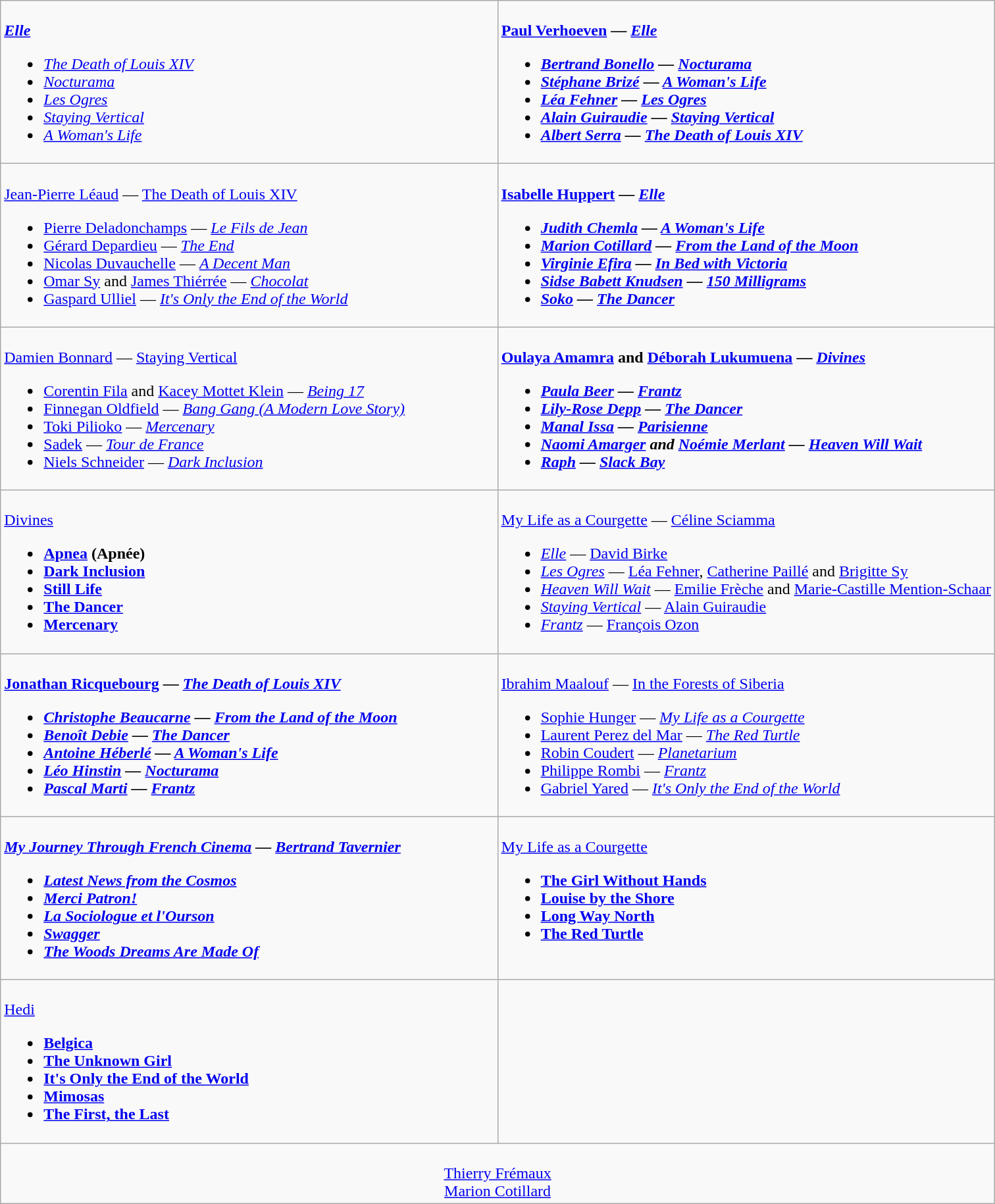<table class=wikitable style="width="150%">
<tr>
<td valign="top" width="50%"><br>
<strong><em><a href='#'>Elle</a></em></strong><ul><li><em><a href='#'>The Death of Louis XIV</a></em></li><li><em><a href='#'>Nocturama</a></em></li><li><em><a href='#'>Les Ogres</a></em></li><li><em><a href='#'>Staying Vertical</a></em></li><li><em><a href='#'>A Woman's Life</a></em></li></ul></td>
<td valign="top" width="50%"><br>
<strong><a href='#'>Paul Verhoeven</a> — <em><a href='#'>Elle</a><strong><em><ul><li><a href='#'>Bertrand Bonello</a> — </em><a href='#'>Nocturama</a><em></li><li><a href='#'>Stéphane Brizé</a> — </em><a href='#'>A Woman's Life</a><em></li><li><a href='#'>Léa Fehner</a> — </em><a href='#'>Les Ogres</a><em></li><li><a href='#'>Alain Guiraudie</a> — </em><a href='#'>Staying Vertical</a><em></li><li><a href='#'>Albert Serra</a> — </em><a href='#'>The Death of Louis XIV</a><em></li></ul></td>
</tr>
<tr>
<td valign="top" width="50%"><br>
</strong><a href='#'>Jean-Pierre Léaud</a> — </em><a href='#'>The Death of Louis XIV</a></em></strong><ul><li><a href='#'>Pierre Deladonchamps</a> — <em><a href='#'>Le Fils de Jean</a></em></li><li><a href='#'>Gérard Depardieu</a> — <em><a href='#'>The End</a></em></li><li><a href='#'>Nicolas Duvauchelle</a> — <em><a href='#'>A Decent Man</a></em></li><li><a href='#'>Omar Sy</a> and <a href='#'>James Thiérrée</a> — <em><a href='#'>Chocolat</a></em></li><li><a href='#'>Gaspard Ulliel</a> — <em><a href='#'>It's Only the End of the World</a></em></li></ul></td>
<td valign="top" width="50%"><br>
<strong><a href='#'>Isabelle Huppert</a> — <em><a href='#'>Elle</a><strong><em><ul><li><a href='#'>Judith Chemla</a> — </em><a href='#'>A Woman's Life</a><em></li><li><a href='#'>Marion Cotillard</a> — </em><a href='#'>From the Land of the Moon</a><em></li><li><a href='#'>Virginie Efira</a> — </em><a href='#'>In Bed with Victoria</a><em></li><li><a href='#'>Sidse Babett Knudsen</a> — </em><a href='#'>150 Milligrams</a><em></li><li><a href='#'>Soko</a> — </em><a href='#'>The Dancer</a><em></li></ul></td>
</tr>
<tr>
<td valign="top" width="50%"><br>
</strong><a href='#'>Damien Bonnard</a> — </em><a href='#'>Staying Vertical</a></em></strong><ul><li><a href='#'>Corentin Fila</a> and <a href='#'>Kacey Mottet Klein</a> — <em><a href='#'>Being 17</a></em></li><li><a href='#'>Finnegan Oldfield</a> — <em><a href='#'>Bang Gang (A Modern Love Story)</a></em></li><li><a href='#'>Toki Pilioko</a> — <em><a href='#'>Mercenary</a></em></li><li><a href='#'>Sadek</a> — <em><a href='#'>Tour de France</a></em></li><li><a href='#'>Niels Schneider</a> — <em><a href='#'>Dark Inclusion</a></em></li></ul></td>
<td valign="top" width="50%"><br>
<strong><a href='#'>Oulaya Amamra</a> and <a href='#'>Déborah Lukumuena</a> — <em><a href='#'>Divines</a><strong><em><ul><li><a href='#'>Paula Beer</a> — </em><a href='#'>Frantz</a><em></li><li><a href='#'>Lily-Rose Depp</a> — </em><a href='#'>The Dancer</a><em></li><li><a href='#'>Manal Issa</a> — </em><a href='#'>Parisienne</a><em></li><li><a href='#'>Naomi Amarger</a> and <a href='#'>Noémie Merlant</a> — </em><a href='#'>Heaven Will Wait</a><em></li><li><a href='#'>Raph</a> — </em><a href='#'>Slack Bay</a><em></li></ul></td>
</tr>
<tr>
<td valign="top" width="50%"><br>
</em></strong><a href='#'>Divines</a><strong><em><ul><li></em><a href='#'>Apnea</a> (Apnée)<em></li><li></em><a href='#'>Dark Inclusion</a><em></li><li></em><a href='#'>Still Life</a><em></li><li></em><a href='#'>The Dancer</a><em></li><li></em><a href='#'>Mercenary</a><em></li></ul></td>
<td valign="top" width="50%"><br>
</em></strong><a href='#'>My Life as a Courgette</a></em> — <a href='#'>Céline Sciamma</a></strong><ul><li><em><a href='#'>Elle</a></em> — <a href='#'>David Birke</a></li><li><em><a href='#'>Les Ogres</a></em> — <a href='#'>Léa Fehner</a>, <a href='#'>Catherine Paillé</a> and <a href='#'>Brigitte Sy</a></li><li><em><a href='#'>Heaven Will Wait</a></em> — <a href='#'>Emilie Frèche</a> and <a href='#'>Marie-Castille Mention-Schaar</a></li><li><em><a href='#'>Staying Vertical</a></em> — <a href='#'>Alain Guiraudie</a></li><li><em><a href='#'>Frantz</a></em> — <a href='#'>François Ozon</a></li></ul></td>
</tr>
<tr>
<td valign="top" width="50%"><br>
<strong><a href='#'>Jonathan Ricquebourg</a> — <em><a href='#'>The Death of Louis XIV</a><strong><em><ul><li><a href='#'>Christophe Beaucarne</a> — </em><a href='#'>From the Land of the Moon</a><em></li><li><a href='#'>Benoît Debie</a> — </em><a href='#'>The Dancer</a><em></li><li><a href='#'>Antoine Héberlé</a> — </em><a href='#'>A Woman's Life</a><em></li><li><a href='#'>Léo Hinstin</a> — </em><a href='#'>Nocturama</a><em></li><li><a href='#'>Pascal Marti</a> — </em><a href='#'>Frantz</a><em></li></ul></td>
<td valign="top" width="50%"><br>
</strong><a href='#'>Ibrahim Maalouf</a> — </em><a href='#'>In the Forests of Siberia</a></em></strong><ul><li><a href='#'>Sophie Hunger</a> — <em><a href='#'>My Life as a Courgette</a></em></li><li><a href='#'>Laurent Perez del Mar</a> — <em><a href='#'>The Red Turtle</a></em></li><li><a href='#'>Robin Coudert</a> — <em><a href='#'>Planetarium</a></em></li><li><a href='#'>Philippe Rombi</a> — <em><a href='#'>Frantz</a></em></li><li><a href='#'>Gabriel Yared</a> — <em><a href='#'>It's Only the End of the World</a></em></li></ul></td>
</tr>
<tr>
<td valign="top" width="50%"><br>
<strong><em><a href='#'>My Journey Through French Cinema</a><em> — <a href='#'>Bertrand Tavernier</a><strong><ul><li></em><a href='#'>Latest News from the Cosmos</a><em></li><li></em><a href='#'>Merci Patron!</a><em></li><li></em><a href='#'>La Sociologue et l'Ourson</a><em></li><li></em><a href='#'>Swagger</a><em></li><li></em><a href='#'>The Woods Dreams Are Made Of</a><em></li></ul></td>
<td valign="top" width="50%"><br>
</em></strong><a href='#'>My Life as a Courgette</a><strong><em><ul><li></em><a href='#'>The Girl Without Hands</a><em></li><li></em><a href='#'>Louise by the Shore</a><em></li><li></em><a href='#'>Long Way North</a><em></li><li></em><a href='#'>The Red Turtle</a><em></li></ul></td>
</tr>
<tr>
<td valign="top" width="50%"><br>
</em></strong><a href='#'>Hedi</a><strong><em><ul><li></em><a href='#'>Belgica</a><em></li><li></em><a href='#'>The Unknown Girl</a><em></li><li></em><a href='#'>It's Only the End of the World</a><em></li><li></em><a href='#'>Mimosas</a><em></li><li></em><a href='#'>The First, the Last</a><em></li></ul></td>
</tr>
<tr>
<td align="center" colspan="2"  valign="top" width="50%"><br>
</strong><a href='#'>Thierry Frémaux</a><strong><br></strong><a href='#'>Marion Cotillard</a><strong></td>
</tr>
</table>
